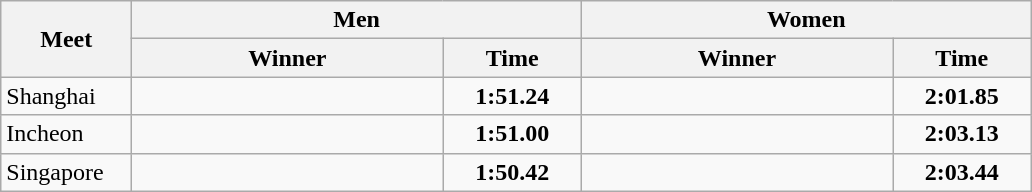<table class="wikitable">
<tr>
<th width=80 rowspan=2>Meet</th>
<th colspan=2>Men</th>
<th colspan=2>Women</th>
</tr>
<tr>
<th width=200>Winner</th>
<th width=85>Time</th>
<th width=200>Winner</th>
<th width=85>Time</th>
</tr>
<tr>
<td>Shanghai</td>
<td></td>
<td align=center><strong>1:51.24</strong></td>
<td></td>
<td align=center><strong>2:01.85</strong></td>
</tr>
<tr>
<td>Incheon</td>
<td></td>
<td align=center><strong>1:51.00</strong></td>
<td></td>
<td align=center><strong>2:03.13</strong></td>
</tr>
<tr>
<td>Singapore</td>
<td></td>
<td align=center><strong>1:50.42</strong></td>
<td></td>
<td align=center><strong>2:03.44</strong></td>
</tr>
</table>
